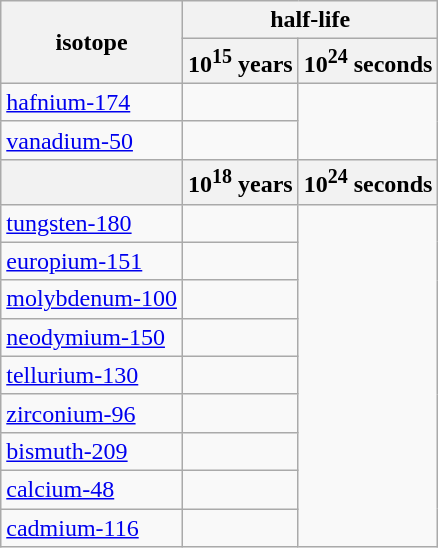<table class="wikitable sortable">
<tr>
<th rowspan=2>isotope</th>
<th colspan=2>half-life</th>
</tr>
<tr>
<th class=unsortable>10<sup>15</sup> years</th>
<th class=unsortable>10<sup>24</sup> seconds</th>
</tr>
<tr>
<td><a href='#'>hafnium-174</a></td>
<td></td>
</tr>
<tr>
<td><a href='#'>vanadium-50</a></td>
<td></td>
</tr>
<tr>
<th></th>
<th class=unsortable>10<sup>18</sup> years</th>
<th class=unsortable>10<sup>24</sup> seconds</th>
</tr>
<tr>
<td><a href='#'>tungsten-180</a></td>
<td></td>
</tr>
<tr>
<td><a href='#'>europium-151</a></td>
<td></td>
</tr>
<tr>
<td><a href='#'>molybdenum-100</a></td>
<td></td>
</tr>
<tr>
<td><a href='#'>neodymium-150</a></td>
<td></td>
</tr>
<tr>
<td><a href='#'>tellurium-130</a></td>
<td></td>
</tr>
<tr>
<td><a href='#'>zirconium-96</a></td>
<td></td>
</tr>
<tr>
<td><a href='#'>bismuth-209</a></td>
<td></td>
</tr>
<tr>
<td><a href='#'>calcium-48</a></td>
<td></td>
</tr>
<tr>
<td><a href='#'>cadmium-116</a></td>
<td></td>
</tr>
</table>
